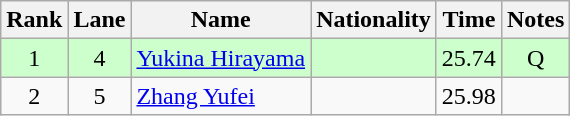<table class="wikitable sortable" style="text-align:center">
<tr>
<th>Rank</th>
<th>Lane</th>
<th>Name</th>
<th>Nationality</th>
<th>Time</th>
<th>Notes</th>
</tr>
<tr bgcolor=ccffcc>
<td>1</td>
<td>4</td>
<td align=left><a href='#'>Yukina Hirayama</a></td>
<td align=left></td>
<td>25.74</td>
<td>Q</td>
</tr>
<tr>
<td>2</td>
<td>5</td>
<td align=left><a href='#'>Zhang Yufei</a></td>
<td align=left></td>
<td>25.98</td>
<td></td>
</tr>
</table>
